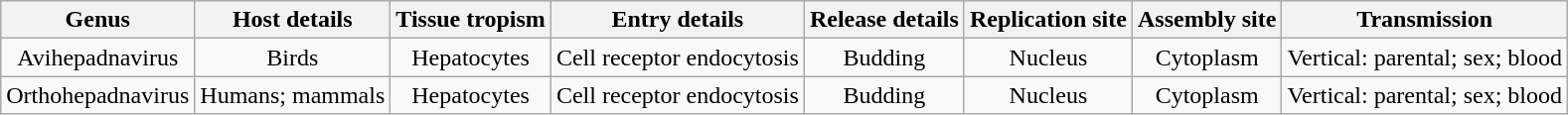<table class="wikitable sortable" style="text-align:center">
<tr>
<th>Genus</th>
<th>Host details</th>
<th>Tissue tropism</th>
<th>Entry details</th>
<th>Release details</th>
<th>Replication site</th>
<th>Assembly site</th>
<th>Transmission</th>
</tr>
<tr>
<td>Avihepadnavirus</td>
<td>Birds</td>
<td>Hepatocytes</td>
<td>Cell receptor endocytosis</td>
<td>Budding</td>
<td>Nucleus</td>
<td>Cytoplasm</td>
<td>Vertical: parental; sex; blood</td>
</tr>
<tr>
<td>Orthohepadnavirus</td>
<td>Humans; mammals</td>
<td>Hepatocytes</td>
<td>Cell receptor endocytosis</td>
<td>Budding</td>
<td>Nucleus</td>
<td>Cytoplasm</td>
<td>Vertical: parental; sex; blood</td>
</tr>
</table>
